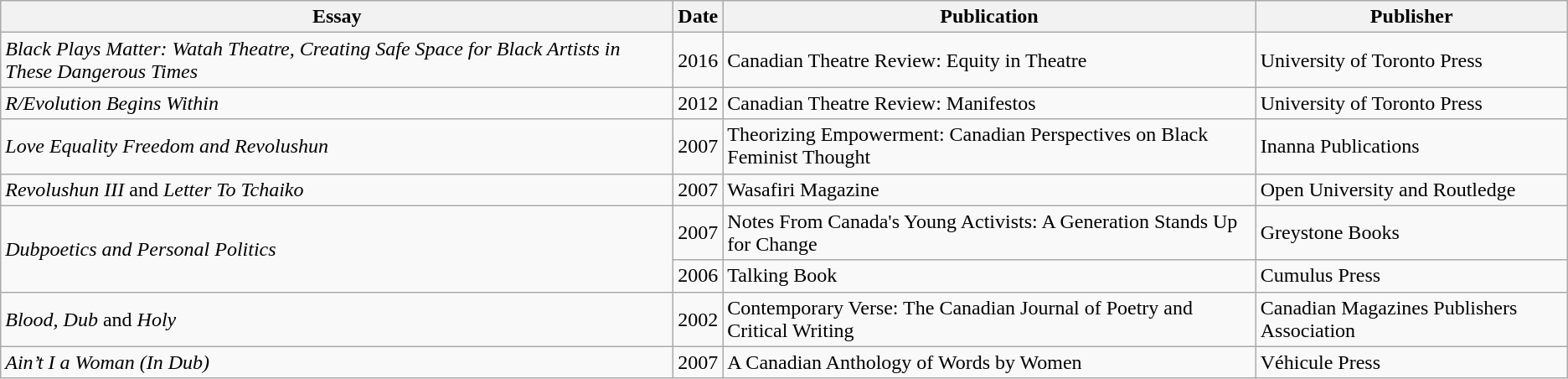<table class="wikitable">
<tr>
<th>Essay</th>
<th>Date</th>
<th>Publication</th>
<th>Publisher</th>
</tr>
<tr>
<td><em>Black Plays Matter: Watah Theatre, Creating Safe Space for Black Artists in These Dangerous Times</em></td>
<td>2016</td>
<td>Canadian Theatre Review: Equity in Theatre</td>
<td>University of Toronto Press</td>
</tr>
<tr>
<td><em>R/Evolution Begins Within</em></td>
<td>2012</td>
<td>Canadian Theatre Review: Manifestos</td>
<td>University of Toronto Press</td>
</tr>
<tr>
<td><em>Love Equality Freedom and Revolushun</em></td>
<td>2007</td>
<td>Theorizing Empowerment: Canadian Perspectives on Black Feminist Thought</td>
<td>Inanna Publications</td>
</tr>
<tr>
<td><em>Revolushun III</em> and <em>Letter To Tchaiko</em></td>
<td>2007</td>
<td>Wasafiri Magazine</td>
<td>Open University and Routledge</td>
</tr>
<tr>
<td rowspan="2"><em>Dubpoetics and Personal Politics</em></td>
<td>2007</td>
<td>Notes From Canada's Young Activists: A Generation Stands Up for Change</td>
<td>Greystone Books</td>
</tr>
<tr>
<td>2006</td>
<td>Talking Book</td>
<td>Cumulus Press</td>
</tr>
<tr>
<td><em>Blood, Dub</em> and <em>Holy</em></td>
<td>2002</td>
<td>Contemporary Verse: The Canadian Journal of Poetry and Critical Writing</td>
<td>Canadian Magazines Publishers Association</td>
</tr>
<tr>
<td><em>Ain’t I a Woman (In Dub)</em></td>
<td>2007</td>
<td>A Canadian Anthology of Words by Women</td>
<td>Véhicule Press</td>
</tr>
</table>
